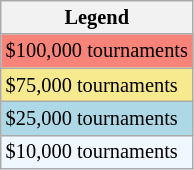<table class=wikitable style=font-size:85%>
<tr>
<th>Legend</th>
</tr>
<tr style=background:#f88379>
<td>$100,000 tournaments</td>
</tr>
<tr style=background:#f7e98e>
<td>$75,000 tournaments</td>
</tr>
<tr style=background:lightblue>
<td>$25,000 tournaments</td>
</tr>
<tr style=background:#f0f8ff>
<td>$10,000 tournaments</td>
</tr>
</table>
